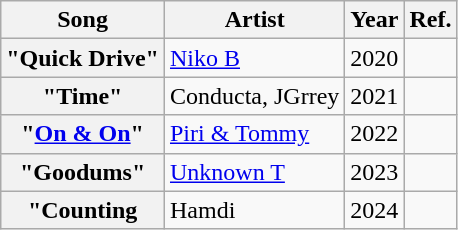<table class="wikitable plainrowheaders">
<tr>
<th scope="col">Song</th>
<th>Artist</th>
<th scope="col">Year</th>
<th scope="col">Ref.</th>
</tr>
<tr>
<th scope="row">"Quick Drive"</th>
<td><a href='#'>Niko B</a></td>
<td>2020</td>
<td></td>
</tr>
<tr>
<th scope="row">"Time"</th>
<td>Conducta, JGrrey</td>
<td>2021</td>
<td></td>
</tr>
<tr>
<th scope="row">"<a href='#'>On & On</a>"</th>
<td><a href='#'>Piri & Tommy</a></td>
<td>2022</td>
<td></td>
</tr>
<tr>
<th scope="row">"Goodums"</th>
<td><a href='#'>Unknown T</a></td>
<td>2023</td>
<td></td>
</tr>
<tr>
<th scope="row">"Counting</th>
<td>Hamdi</td>
<td>2024</td>
<td></td>
</tr>
</table>
